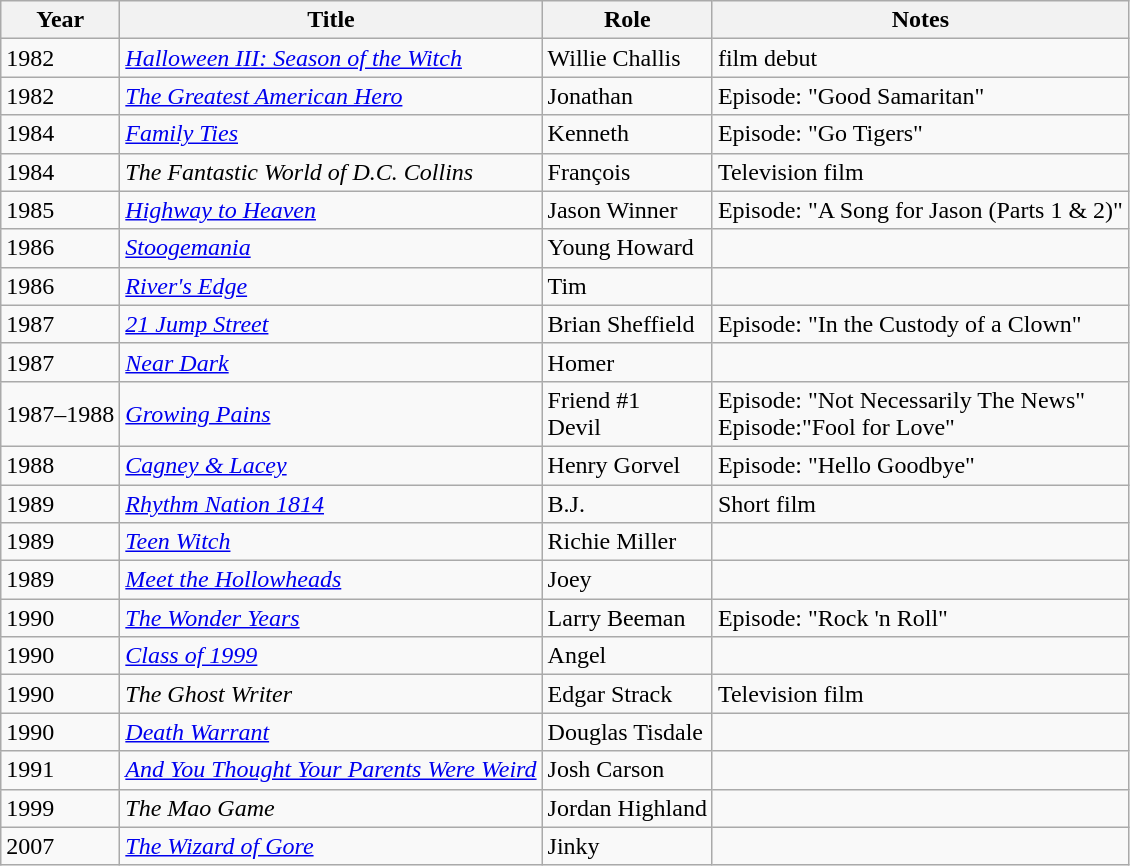<table class="wikitable sortable">
<tr>
<th>Year</th>
<th>Title</th>
<th>Role</th>
<th>Notes</th>
</tr>
<tr>
<td>1982</td>
<td><em><a href='#'>Halloween III: Season of the Witch</a></em></td>
<td>Willie Challis</td>
<td>film debut</td>
</tr>
<tr>
<td>1982</td>
<td><em><a href='#'>The Greatest American Hero</a></em></td>
<td>Jonathan</td>
<td>Episode: "Good Samaritan"</td>
</tr>
<tr>
<td>1984</td>
<td><em><a href='#'>Family Ties</a></em></td>
<td>Kenneth</td>
<td>Episode: "Go Tigers"</td>
</tr>
<tr>
<td>1984</td>
<td><em>The Fantastic World of D.C. Collins</em></td>
<td>François</td>
<td>Television film</td>
</tr>
<tr>
<td>1985</td>
<td><em><a href='#'>Highway to Heaven</a></em></td>
<td>Jason Winner</td>
<td>Episode: "A Song for Jason (Parts 1 & 2)"</td>
</tr>
<tr>
<td>1986</td>
<td><em><a href='#'>Stoogemania</a></em></td>
<td>Young Howard</td>
<td></td>
</tr>
<tr>
<td>1986</td>
<td><em><a href='#'>River's Edge</a></em></td>
<td>Tim</td>
<td></td>
</tr>
<tr>
<td>1987</td>
<td><em><a href='#'>21 Jump Street</a></em></td>
<td>Brian Sheffield</td>
<td>Episode: "In the Custody of a Clown"</td>
</tr>
<tr>
<td>1987</td>
<td><em><a href='#'>Near Dark</a></em></td>
<td>Homer</td>
<td></td>
</tr>
<tr>
<td>1987–1988</td>
<td><em><a href='#'>Growing Pains</a></em></td>
<td>Friend #1<br> Devil</td>
<td>Episode: "Not Necessarily The News"<br>Episode:"Fool for Love"</td>
</tr>
<tr>
<td>1988</td>
<td><em><a href='#'>Cagney & Lacey</a></em></td>
<td>Henry Gorvel</td>
<td>Episode: "Hello Goodbye"</td>
</tr>
<tr>
<td>1989</td>
<td><em><a href='#'>Rhythm Nation 1814</a></em></td>
<td>B.J.</td>
<td>Short film</td>
</tr>
<tr>
<td>1989</td>
<td><em><a href='#'>Teen Witch</a></em></td>
<td>Richie Miller</td>
<td></td>
</tr>
<tr>
<td>1989</td>
<td><em><a href='#'>Meet the Hollowheads</a></em></td>
<td>Joey</td>
<td></td>
</tr>
<tr>
<td>1990</td>
<td><em><a href='#'>The Wonder Years</a></em></td>
<td>Larry Beeman</td>
<td>Episode: "Rock 'n Roll"</td>
</tr>
<tr>
<td>1990</td>
<td><em><a href='#'>Class of 1999</a></em></td>
<td>Angel</td>
<td></td>
</tr>
<tr>
<td>1990</td>
<td><em>The Ghost Writer</em></td>
<td>Edgar Strack</td>
<td>Television film</td>
</tr>
<tr>
<td>1990</td>
<td><em><a href='#'>Death Warrant</a></em></td>
<td>Douglas Tisdale</td>
<td></td>
</tr>
<tr>
<td>1991</td>
<td><em><a href='#'>And You Thought Your Parents Were Weird</a></em></td>
<td>Josh Carson</td>
<td></td>
</tr>
<tr>
<td>1999</td>
<td><em>The Mao Game</em></td>
<td>Jordan Highland</td>
<td></td>
</tr>
<tr>
<td>2007</td>
<td><em><a href='#'>The Wizard of Gore</a></em></td>
<td>Jinky</td>
<td></td>
</tr>
</table>
